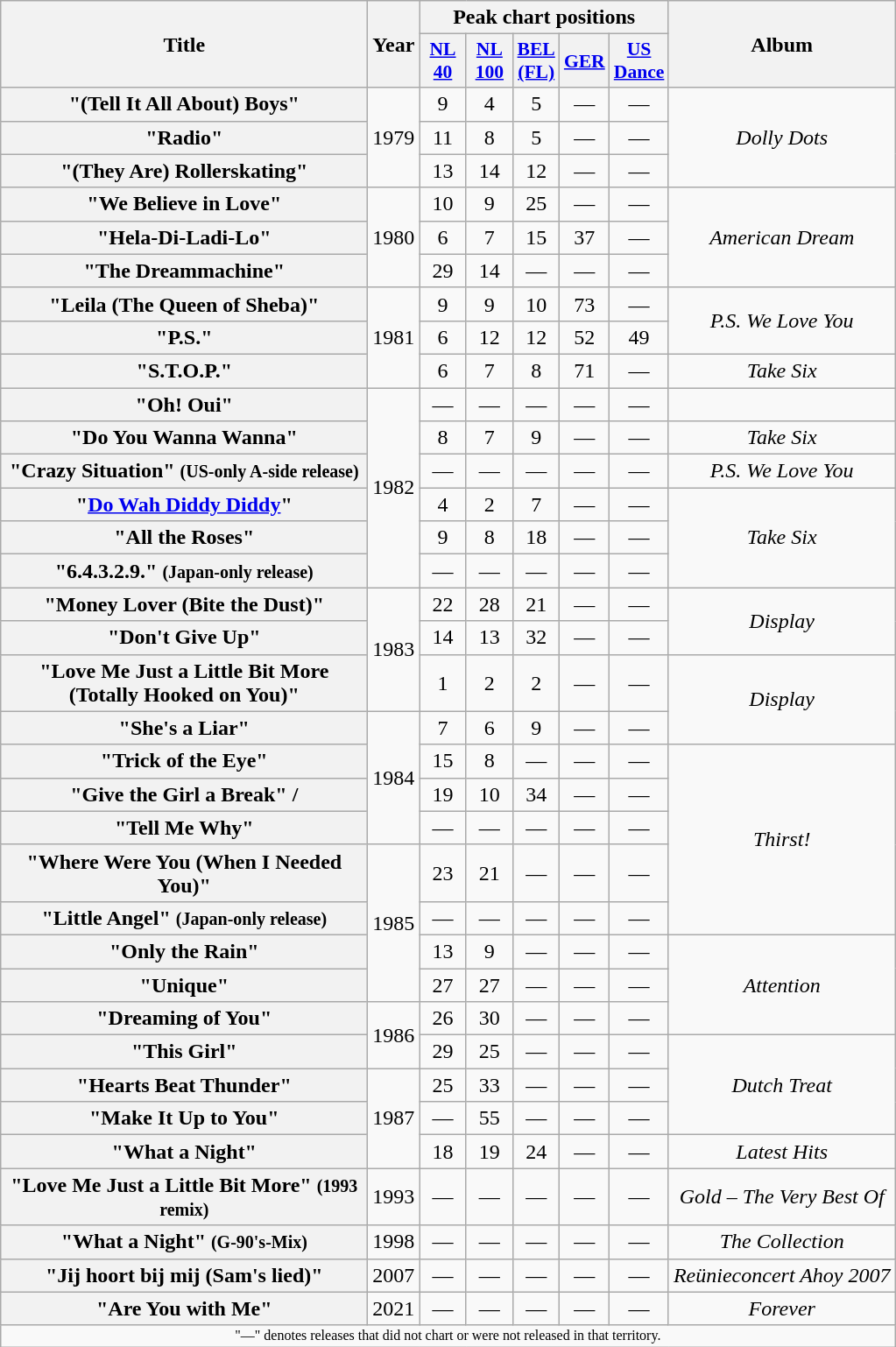<table class="wikitable plainrowheaders" style="text-align:center;">
<tr>
<th rowspan="2" scope="col" style="width:17em;">Title</th>
<th rowspan="2" scope="col" style="width:2em;">Year</th>
<th colspan="5">Peak chart positions</th>
<th rowspan="2">Album</th>
</tr>
<tr>
<th scope="col" style="width:2em;font-size:90%;"><a href='#'>NL 40</a><br></th>
<th scope="col" style="width:2em;font-size:90%;"><a href='#'>NL 100</a><br></th>
<th scope="col" style="width:2em;font-size:90%;"><a href='#'>BEL (FL)</a><br></th>
<th scope="col" style="width:2em;font-size:90%;"><a href='#'>GER</a><br></th>
<th scope="col" style="width:2em;font-size:90%;"><a href='#'>US Dance</a><br></th>
</tr>
<tr>
<th scope="row">"(Tell It All About) Boys"</th>
<td rowspan="3">1979</td>
<td>9</td>
<td>4</td>
<td>5</td>
<td>—</td>
<td>—</td>
<td rowspan="3"><em>Dolly Dots</em></td>
</tr>
<tr>
<th scope="row">"Radio"</th>
<td>11</td>
<td>8</td>
<td>5</td>
<td>—</td>
<td>—</td>
</tr>
<tr>
<th scope="row">"(They Are) Rollerskating"</th>
<td>13</td>
<td>14</td>
<td>12</td>
<td>—</td>
<td>—</td>
</tr>
<tr>
<th scope="row">"We Believe in Love"</th>
<td rowspan="3">1980</td>
<td>10</td>
<td>9</td>
<td>25</td>
<td>—</td>
<td>—</td>
<td rowspan="3"><em>American Dream</em></td>
</tr>
<tr>
<th scope="row">"Hela-Di-Ladi-Lo"</th>
<td>6</td>
<td>7</td>
<td>15</td>
<td>37</td>
<td>—</td>
</tr>
<tr>
<th scope="row">"The Dreammachine"</th>
<td>29</td>
<td>14</td>
<td>—</td>
<td>—</td>
<td>—</td>
</tr>
<tr>
<th scope="row">"Leila (The Queen of Sheba)"</th>
<td rowspan="3">1981</td>
<td>9</td>
<td>9</td>
<td>10</td>
<td>73</td>
<td>—</td>
<td rowspan="2"><em>P.S. We Love You</em></td>
</tr>
<tr>
<th scope="row">"P.S."</th>
<td>6</td>
<td>12</td>
<td>12</td>
<td>52</td>
<td>49</td>
</tr>
<tr>
<th scope="row">"S.T.O.P."</th>
<td>6</td>
<td>7</td>
<td>8</td>
<td>71</td>
<td>—</td>
<td><em>Take Six</em></td>
</tr>
<tr>
<th scope="row">"Oh! Oui"</th>
<td rowspan="6">1982</td>
<td>—</td>
<td>—</td>
<td>—</td>
<td>—</td>
<td>—</td>
<td></td>
</tr>
<tr>
<th scope="row">"Do You Wanna Wanna"</th>
<td>8</td>
<td>7</td>
<td>9</td>
<td>—</td>
<td>—</td>
<td><em>Take Six</em></td>
</tr>
<tr>
<th scope="row">"Crazy Situation" <small>(US-only A-side release)</small></th>
<td>—</td>
<td>—</td>
<td>—</td>
<td>—</td>
<td>—</td>
<td><em>P.S. We Love You</em></td>
</tr>
<tr>
<th scope="row">"<a href='#'>Do Wah Diddy Diddy</a>"</th>
<td>4</td>
<td>2</td>
<td>7</td>
<td>—</td>
<td>—</td>
<td rowspan="3"><em>Take Six</em></td>
</tr>
<tr>
<th scope="row">"All the Roses"</th>
<td>9</td>
<td>8</td>
<td>18</td>
<td>—</td>
<td>—</td>
</tr>
<tr>
<th scope="row">"6.4.3.2.9." <small>(Japan-only release)</small></th>
<td>—</td>
<td>—</td>
<td>—</td>
<td>—</td>
<td>—</td>
</tr>
<tr>
<th scope="row">"Money Lover (Bite the Dust)"</th>
<td rowspan="3">1983</td>
<td>22</td>
<td>28</td>
<td>21</td>
<td>—</td>
<td>—</td>
<td rowspan="2"><em>Display</em></td>
</tr>
<tr>
<th scope="row">"Don't Give Up"</th>
<td>14</td>
<td>13</td>
<td>32</td>
<td>—</td>
<td>—</td>
</tr>
<tr>
<th scope="row">"Love Me Just a Little Bit More (Totally Hooked on You)"</th>
<td>1</td>
<td>2</td>
<td>2</td>
<td>—</td>
<td>—</td>
<td rowspan="2"><em>Display</em></td>
</tr>
<tr>
<th scope="row">"She's a Liar"</th>
<td rowspan="4">1984</td>
<td>7</td>
<td>6</td>
<td>9</td>
<td>—</td>
<td>—</td>
</tr>
<tr>
<th scope="row">"Trick of the Eye"</th>
<td>15</td>
<td>8</td>
<td>—</td>
<td>—</td>
<td>—</td>
<td rowspan="5"><em>Thirst!</em></td>
</tr>
<tr>
<th scope="row">"Give the Girl a Break" /</th>
<td>19</td>
<td>10</td>
<td>34</td>
<td>—</td>
<td>—</td>
</tr>
<tr>
<th scope="row">"Tell Me Why"</th>
<td>—</td>
<td>—</td>
<td>—</td>
<td>—</td>
<td>—</td>
</tr>
<tr>
<th scope="row">"Where Were You (When I Needed You)"</th>
<td rowspan="4">1985</td>
<td>23</td>
<td>21</td>
<td>—</td>
<td>—</td>
<td>—</td>
</tr>
<tr>
<th scope="row">"Little Angel" <small>(Japan-only release)</small></th>
<td>—</td>
<td>—</td>
<td>—</td>
<td>—</td>
<td>—</td>
</tr>
<tr>
<th scope="row">"Only the Rain"</th>
<td>13</td>
<td>9</td>
<td>—</td>
<td>—</td>
<td>—</td>
<td rowspan="3"><em>Attention</em></td>
</tr>
<tr>
<th scope="row">"Unique"</th>
<td>27</td>
<td>27</td>
<td>—</td>
<td>—</td>
<td>—</td>
</tr>
<tr>
<th scope="row">"Dreaming of You"</th>
<td rowspan="2">1986</td>
<td>26</td>
<td>30</td>
<td>—</td>
<td>—</td>
<td>—</td>
</tr>
<tr>
<th scope="row">"This Girl"</th>
<td>29</td>
<td>25</td>
<td>—</td>
<td>—</td>
<td>—</td>
<td rowspan="3"><em>Dutch Treat</em></td>
</tr>
<tr>
<th scope="row">"Hearts Beat Thunder"</th>
<td rowspan="3">1987</td>
<td>25</td>
<td>33</td>
<td>—</td>
<td>—</td>
<td>—</td>
</tr>
<tr>
<th scope="row">"Make It Up to You"</th>
<td>—</td>
<td>55</td>
<td>—</td>
<td>—</td>
<td>—</td>
</tr>
<tr>
<th scope="row">"What a Night"</th>
<td>18</td>
<td>19</td>
<td>24</td>
<td>—</td>
<td>—</td>
<td><em>Latest Hits</em></td>
</tr>
<tr>
<th scope="row">"Love Me Just a Little Bit More" <small>(1993 remix)</small></th>
<td>1993</td>
<td>—</td>
<td>—</td>
<td>—</td>
<td>—</td>
<td>—</td>
<td><em>Gold – The Very Best Of</em></td>
</tr>
<tr>
<th scope="row">"What a Night" <small>(G-90's-Mix)</small></th>
<td>1998</td>
<td>—</td>
<td>—</td>
<td>—</td>
<td>—</td>
<td>—</td>
<td><em>The Collection</em></td>
</tr>
<tr>
<th scope="row">"Jij hoort bij mij (Sam's lied)"</th>
<td>2007</td>
<td>—</td>
<td>—</td>
<td>—</td>
<td>—</td>
<td>—</td>
<td><em>Reünieconcert Ahoy 2007</em></td>
</tr>
<tr>
<th scope="row">"Are You with Me"</th>
<td>2021</td>
<td>—</td>
<td>—</td>
<td>—</td>
<td>—</td>
<td>—</td>
<td><em>Forever</em></td>
</tr>
<tr>
<td colspan="8" style="font-size:8pt">"—" denotes releases that did not chart or were not released in that territory.</td>
</tr>
</table>
